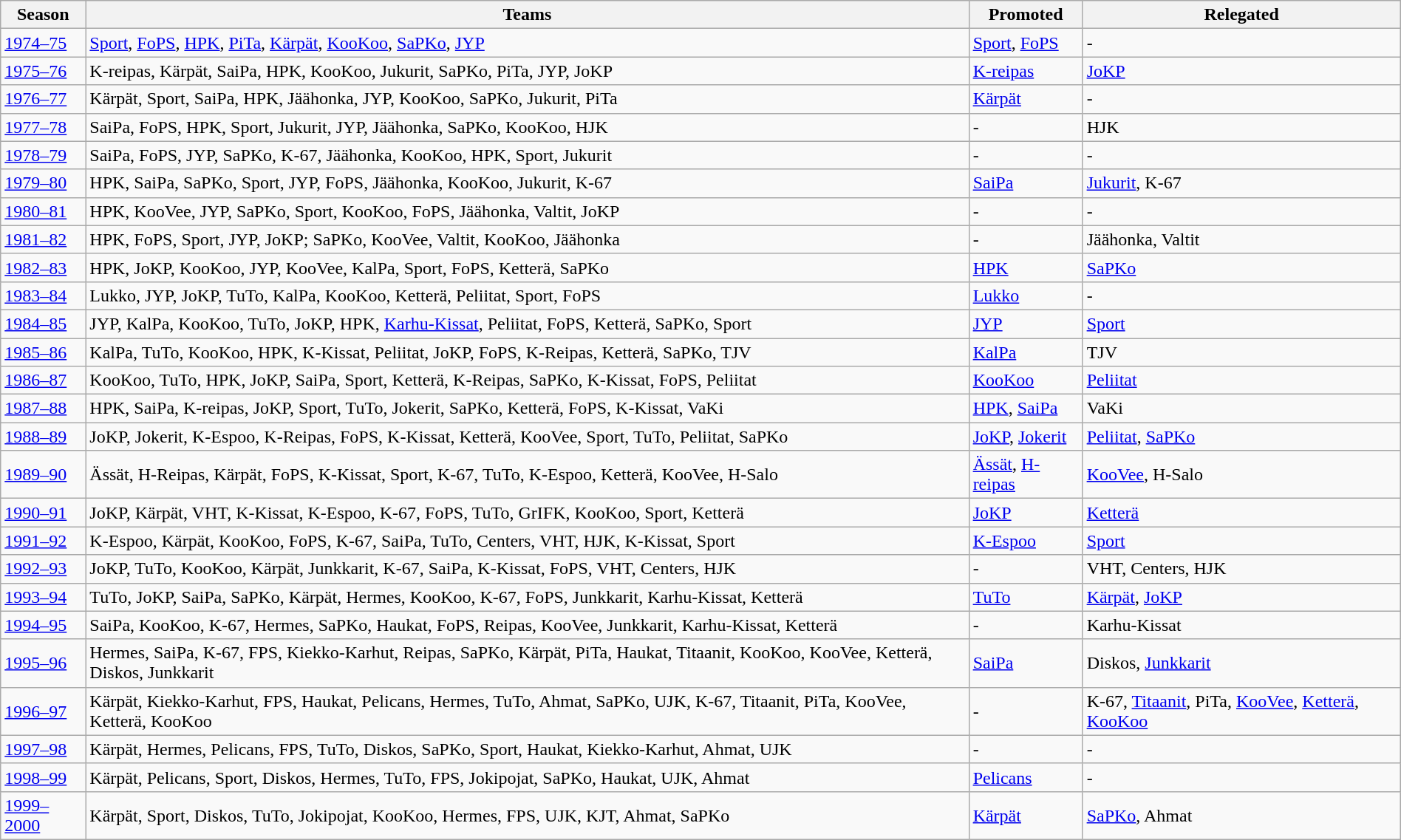<table class="wikitable" style="margin: 0 0 0.5em 0;">
<tr>
<th>Season</th>
<th>Teams</th>
<th>Promoted</th>
<th>Relegated</th>
</tr>
<tr>
<td><a href='#'>1974–75</a></td>
<td><a href='#'>Sport</a>, <a href='#'>FoPS</a>, <a href='#'>HPK</a>, <a href='#'>PiTa</a>, <a href='#'>Kärpät</a>, <a href='#'>KooKoo</a>, <a href='#'>SaPKo</a>, <a href='#'>JYP</a></td>
<td><a href='#'>Sport</a>, <a href='#'>FoPS</a></td>
<td>-</td>
</tr>
<tr>
<td><a href='#'>1975–76</a></td>
<td>K-reipas, Kärpät, SaiPa, HPK, KooKoo, Jukurit, SaPKo, PiTa, JYP, JoKP</td>
<td><a href='#'>K-reipas</a></td>
<td><a href='#'>JoKP</a></td>
</tr>
<tr>
<td><a href='#'>1976–77</a></td>
<td>Kärpät, Sport, SaiPa, HPK, Jäähonka, JYP, KooKoo, SaPKo, Jukurit, PiTa</td>
<td><a href='#'>Kärpät</a></td>
<td>-</td>
</tr>
<tr>
<td><a href='#'>1977–78</a></td>
<td>SaiPa, FoPS, HPK, Sport, Jukurit, JYP, Jäähonka, SaPKo, KooKoo, HJK</td>
<td>-</td>
<td>HJK</td>
</tr>
<tr>
<td><a href='#'>1978–79</a></td>
<td>SaiPa, FoPS, JYP, SaPKo, K-67, Jäähonka, KooKoo, HPK, Sport, Jukurit</td>
<td>-</td>
<td>-</td>
</tr>
<tr>
<td><a href='#'>1979–80</a></td>
<td>HPK, SaiPa, SaPKo, Sport, JYP, FoPS, Jäähonka, KooKoo, Jukurit, K-67</td>
<td><a href='#'>SaiPa</a></td>
<td><a href='#'>Jukurit</a>, K-67</td>
</tr>
<tr>
<td><a href='#'>1980–81</a></td>
<td>HPK, KooVee, JYP, SaPKo, Sport, KooKoo, FoPS, Jäähonka, Valtit, JoKP</td>
<td>-</td>
<td>-</td>
</tr>
<tr>
<td><a href='#'>1981–82</a></td>
<td>HPK, FoPS, Sport, JYP, JoKP; SaPKo, KooVee, Valtit, KooKoo, Jäähonka</td>
<td>-</td>
<td>Jäähonka, Valtit</td>
</tr>
<tr>
<td><a href='#'>1982–83</a></td>
<td>HPK, JoKP, KooKoo, JYP, KooVee, KalPa, Sport, FoPS, Ketterä, SaPKo</td>
<td><a href='#'>HPK</a></td>
<td><a href='#'>SaPKo</a></td>
</tr>
<tr>
<td><a href='#'>1983–84</a></td>
<td>Lukko, JYP, JoKP, TuTo, KalPa, KooKoo, Ketterä, Peliitat, Sport, FoPS</td>
<td><a href='#'>Lukko</a></td>
<td>-</td>
</tr>
<tr>
<td><a href='#'>1984–85</a></td>
<td>JYP, KalPa, KooKoo, TuTo, JoKP, HPK, <a href='#'>Karhu-Kissat</a>, Peliitat, FoPS, Ketterä, SaPKo, Sport</td>
<td><a href='#'>JYP</a></td>
<td><a href='#'>Sport</a></td>
</tr>
<tr>
<td><a href='#'>1985–86</a></td>
<td>KalPa, TuTo, KooKoo, HPK, K-Kissat, Peliitat, JoKP, FoPS, K-Reipas, Ketterä, SaPKo, TJV</td>
<td><a href='#'>KalPa</a></td>
<td>TJV</td>
</tr>
<tr>
<td><a href='#'>1986–87</a></td>
<td>KooKoo, TuTo, HPK, JoKP, SaiPa, Sport, Ketterä, K-Reipas, SaPKo, K-Kissat, FoPS, Peliitat</td>
<td><a href='#'>KooKoo</a></td>
<td><a href='#'>Peliitat</a></td>
</tr>
<tr>
<td><a href='#'>1987–88</a></td>
<td>HPK, SaiPa, K-reipas, JoKP, Sport, TuTo, Jokerit, SaPKo, Ketterä, FoPS, K-Kissat, VaKi</td>
<td><a href='#'>HPK</a>, <a href='#'>SaiPa</a></td>
<td>VaKi</td>
</tr>
<tr>
<td><a href='#'>1988–89</a></td>
<td>JoKP, Jokerit, K-Espoo, K-Reipas, FoPS, K-Kissat, Ketterä, KooVee, Sport, TuTo, Peliitat, SaPKo</td>
<td><a href='#'>JoKP</a>, <a href='#'>Jokerit</a></td>
<td><a href='#'>Peliitat</a>, <a href='#'>SaPKo</a></td>
</tr>
<tr>
<td><a href='#'>1989–90</a></td>
<td>Ässät, H-Reipas, Kärpät, FoPS, K-Kissat, Sport, K-67, TuTo, K-Espoo, Ketterä, KooVee, H-Salo</td>
<td><a href='#'>Ässät</a>, <a href='#'>H-reipas</a></td>
<td><a href='#'>KooVee</a>, H-Salo</td>
</tr>
<tr>
<td><a href='#'>1990–91</a></td>
<td>JoKP, Kärpät, VHT, K-Kissat, K-Espoo, K-67, FoPS, TuTo, GrIFK, KooKoo, Sport, Ketterä</td>
<td><a href='#'>JoKP</a></td>
<td><a href='#'>Ketterä</a></td>
</tr>
<tr>
<td><a href='#'>1991–92</a></td>
<td>K-Espoo, Kärpät, KooKoo, FoPS, K-67, SaiPa, TuTo, Centers, VHT, HJK, K-Kissat, Sport</td>
<td><a href='#'>K-Espoo</a></td>
<td><a href='#'>Sport</a></td>
</tr>
<tr>
<td><a href='#'>1992–93</a></td>
<td>JoKP, TuTo, KooKoo, Kärpät, Junkkarit, K-67, SaiPa, K-Kissat, FoPS, VHT, Centers, HJK</td>
<td>-</td>
<td>VHT, Centers, HJK</td>
</tr>
<tr>
<td><a href='#'>1993–94</a></td>
<td>TuTo, JoKP, SaiPa, SaPKo, Kärpät, Hermes, KooKoo, K-67, FoPS, Junkkarit, Karhu-Kissat, Ketterä</td>
<td><a href='#'>TuTo</a></td>
<td><a href='#'>Kärpät</a>, <a href='#'>JoKP</a></td>
</tr>
<tr>
<td><a href='#'>1994–95</a></td>
<td>SaiPa, KooKoo, K-67, Hermes, SaPKo, Haukat, FoPS, Reipas, KooVee, Junkkarit, Karhu-Kissat, Ketterä</td>
<td>-</td>
<td>Karhu-Kissat</td>
</tr>
<tr>
<td><a href='#'>1995–96</a></td>
<td>Hermes, SaiPa, K-67, FPS, Kiekko-Karhut, Reipas, SaPKo, Kärpät, PiTa, Haukat, Titaanit, KooKoo, KooVee, Ketterä, Diskos, Junkkarit</td>
<td><a href='#'>SaiPa</a></td>
<td>Diskos, <a href='#'>Junkkarit</a></td>
</tr>
<tr>
<td><a href='#'>1996–97</a></td>
<td>Kärpät, Kiekko-Karhut, FPS, Haukat, Pelicans, Hermes, TuTo, Ahmat, SaPKo, UJK, K-67, Titaanit, PiTa, KooVee, Ketterä, KooKoo</td>
<td>-</td>
<td>K-67, <a href='#'>Titaanit</a>, PiTa, <a href='#'>KooVee</a>, <a href='#'>Ketterä</a>, <a href='#'>KooKoo</a></td>
</tr>
<tr>
<td><a href='#'>1997–98</a></td>
<td>Kärpät, Hermes, Pelicans, FPS, TuTo, Diskos, SaPKo, Sport, Haukat, Kiekko-Karhut, Ahmat, UJK</td>
<td>-</td>
<td>-</td>
</tr>
<tr>
<td><a href='#'>1998–99</a></td>
<td>Kärpät, Pelicans, Sport, Diskos, Hermes, TuTo, FPS, Jokipojat, SaPKo, Haukat, UJK, Ahmat</td>
<td><a href='#'>Pelicans</a></td>
<td>-</td>
</tr>
<tr>
<td><a href='#'>1999–2000</a></td>
<td>Kärpät, Sport, Diskos, TuTo, Jokipojat, KooKoo, Hermes, FPS, UJK, KJT, Ahmat, SaPKo</td>
<td><a href='#'>Kärpät</a></td>
<td><a href='#'>SaPKo</a>, Ahmat</td>
</tr>
</table>
